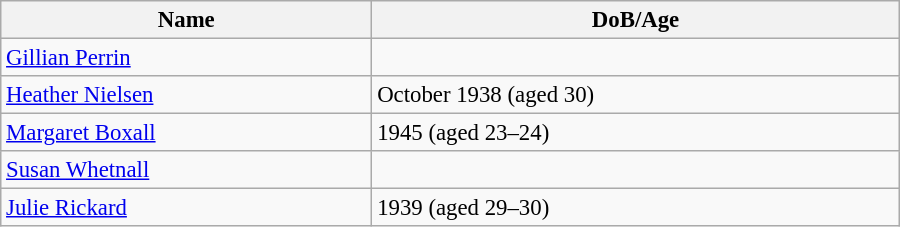<table class="wikitable" style="width:600px; font-size:95%;">
<tr>
<th align="left">Name</th>
<th align="left">DoB/Age</th>
</tr>
<tr>
<td align="left"><a href='#'>Gillian Perrin</a></td>
<td align="left"></td>
</tr>
<tr>
<td align="left"><a href='#'>Heather Nielsen</a></td>
<td align="left">October 1938 (aged 30)</td>
</tr>
<tr>
<td align="left"><a href='#'>Margaret Boxall</a></td>
<td align="left">1945 (aged 23–24)</td>
</tr>
<tr>
<td align="left"><a href='#'>Susan Whetnall</a></td>
<td align="left"></td>
</tr>
<tr>
<td align="left"><a href='#'>Julie Rickard</a></td>
<td align="left">1939 (aged 29–30)</td>
</tr>
</table>
